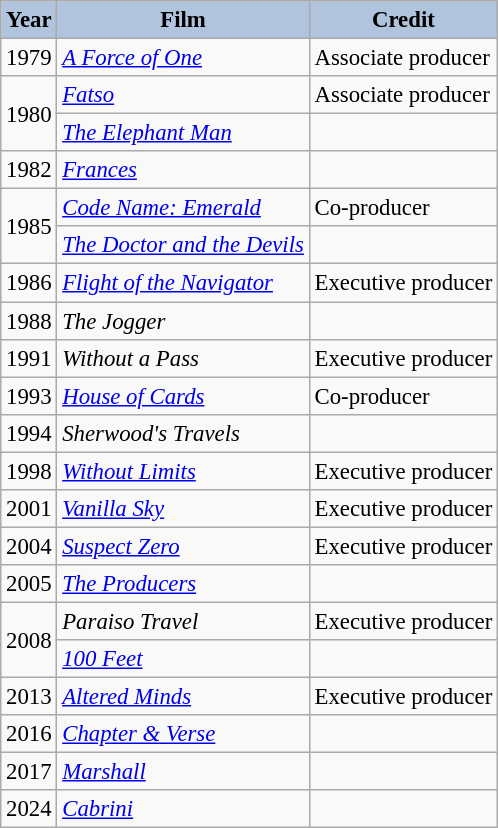<table class="wikitable" style="font-size:95%;">
<tr>
<th style="background:#B0C4DE;">Year</th>
<th style="background:#B0C4DE;">Film</th>
<th style="background:#B0C4DE;">Credit</th>
</tr>
<tr>
<td>1979</td>
<td><em><a href='#'>A Force of One</a></em></td>
<td>Associate producer</td>
</tr>
<tr>
<td rowspan=2>1980</td>
<td><em><a href='#'>Fatso</a></em></td>
<td>Associate producer</td>
</tr>
<tr>
<td><em><a href='#'>The Elephant Man</a></em></td>
<td></td>
</tr>
<tr>
<td>1982</td>
<td><em><a href='#'>Frances</a></em></td>
<td></td>
</tr>
<tr>
<td rowspan=2>1985</td>
<td><em><a href='#'>Code Name: Emerald</a></em></td>
<td>Co-producer</td>
</tr>
<tr>
<td><em><a href='#'>The Doctor and the Devils</a></em></td>
<td></td>
</tr>
<tr>
<td>1986</td>
<td><em><a href='#'>Flight of the Navigator</a></em></td>
<td>Executive producer</td>
</tr>
<tr>
<td>1988</td>
<td><em>The Jogger</em></td>
<td></td>
</tr>
<tr>
<td>1991</td>
<td><em>Without a Pass</em></td>
<td>Executive producer</td>
</tr>
<tr>
<td>1993</td>
<td><em><a href='#'>House of Cards</a></em></td>
<td>Co-producer</td>
</tr>
<tr>
<td>1994</td>
<td><em>Sherwood's Travels</em></td>
<td></td>
</tr>
<tr>
<td>1998</td>
<td><em><a href='#'>Without Limits</a></em></td>
<td>Executive producer</td>
</tr>
<tr>
<td>2001</td>
<td><em><a href='#'>Vanilla Sky</a></em></td>
<td>Executive producer</td>
</tr>
<tr>
<td>2004</td>
<td><em><a href='#'>Suspect Zero</a></em></td>
<td>Executive producer</td>
</tr>
<tr>
<td>2005</td>
<td><em><a href='#'>The Producers</a></em></td>
<td></td>
</tr>
<tr>
<td rowspan=2>2008</td>
<td><em>Paraiso Travel</em></td>
<td>Executive producer</td>
</tr>
<tr>
<td><em><a href='#'>100 Feet</a></em></td>
<td></td>
</tr>
<tr>
<td>2013</td>
<td><em><a href='#'>Altered Minds</a></em></td>
<td>Executive producer</td>
</tr>
<tr>
<td>2016</td>
<td><em><a href='#'>Chapter & Verse</a></em></td>
<td></td>
</tr>
<tr>
<td>2017</td>
<td><em><a href='#'>Marshall</a></em></td>
<td></td>
</tr>
<tr>
<td>2024</td>
<td><em><a href='#'>Cabrini</a></em></td>
<td></td>
</tr>
</table>
